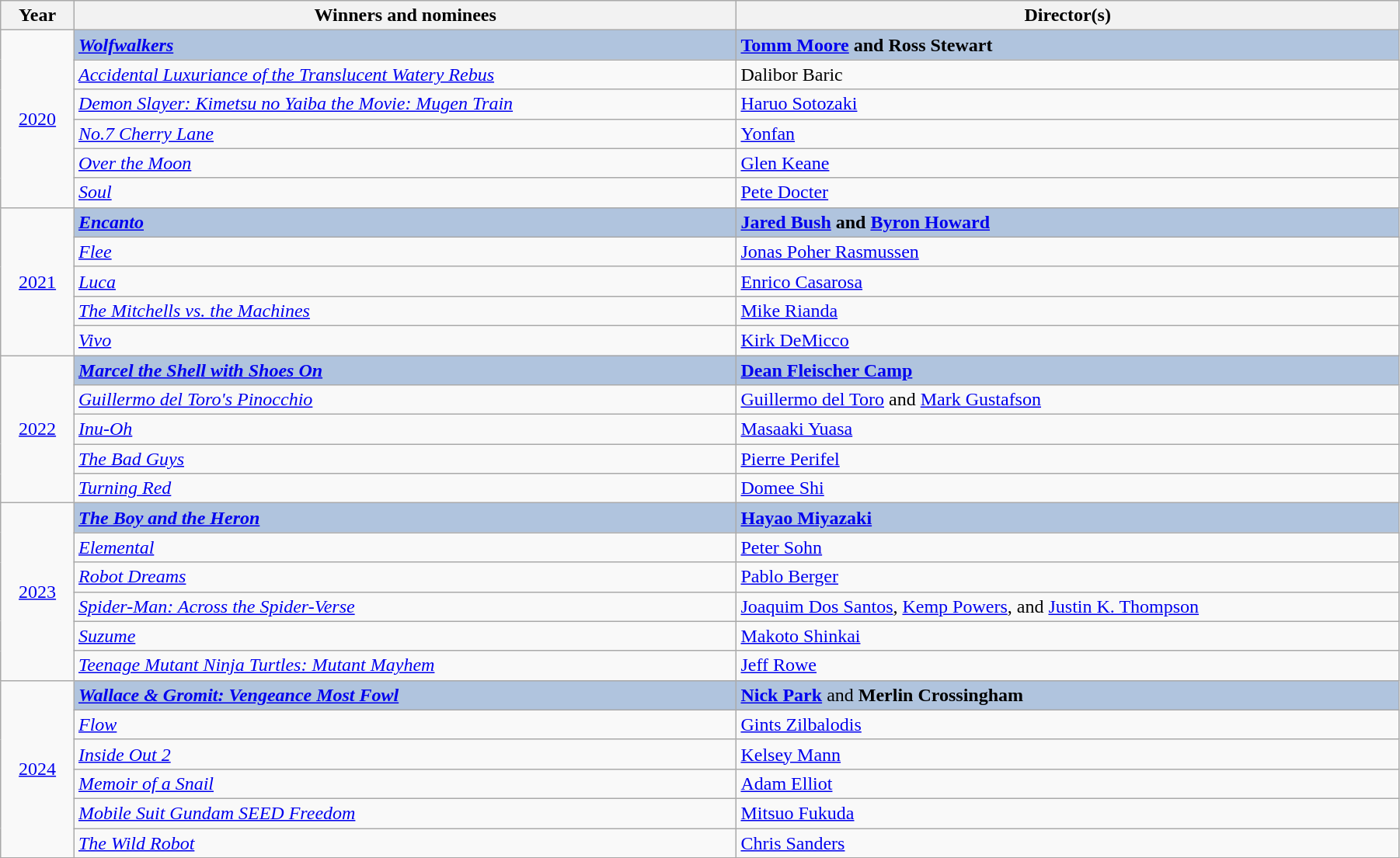<table class="wikitable" style="width:95%;" cellpadding="5">
<tr>
<th style="width:5%;">Year</th>
<th style="width:45%;">Winners and nominees</th>
<th style="width:45%;">Director(s)</th>
</tr>
<tr>
<td rowspan="6" style="text-align:center;"><a href='#'>2020</a><br></td>
<td style="background:#B0C4DE;"><strong><em><a href='#'>Wolfwalkers</a></em></strong></td>
<td style="background:#B0C4DE;"><strong><a href='#'>Tomm Moore</a> and Ross Stewart</strong></td>
</tr>
<tr>
<td><em><a href='#'>Accidental Luxuriance of the Translucent Watery Rebus</a></em></td>
<td>Dalibor Baric</td>
</tr>
<tr>
<td><em><a href='#'>Demon Slayer: Kimetsu no Yaiba the Movie: Mugen Train</a></em></td>
<td><a href='#'>Haruo Sotozaki</a></td>
</tr>
<tr>
<td><em><a href='#'>No.7 Cherry Lane</a></em></td>
<td><a href='#'>Yonfan</a></td>
</tr>
<tr>
<td><em><a href='#'>Over the Moon</a></em></td>
<td><a href='#'>Glen Keane</a></td>
</tr>
<tr>
<td><em><a href='#'>Soul</a></em></td>
<td><a href='#'>Pete Docter</a></td>
</tr>
<tr>
<td rowspan="5" style="text-align:center;"><a href='#'>2021</a><br></td>
<td style="background:#B0C4DE;"><strong><em><a href='#'>Encanto</a></em></strong></td>
<td style="background:#B0C4DE;"><strong><a href='#'>Jared Bush</a> and <a href='#'>Byron Howard</a></strong></td>
</tr>
<tr>
<td><em><a href='#'>Flee</a></em></td>
<td><a href='#'>Jonas Poher Rasmussen</a></td>
</tr>
<tr>
<td><em><a href='#'>Luca</a></em></td>
<td><a href='#'>Enrico Casarosa</a></td>
</tr>
<tr>
<td><em><a href='#'>The Mitchells vs. the Machines</a></em></td>
<td><a href='#'>Mike Rianda</a></td>
</tr>
<tr>
<td><em><a href='#'>Vivo</a></em></td>
<td><a href='#'>Kirk DeMicco</a></td>
</tr>
<tr>
<td rowspan="5" style="text-align:center;"><a href='#'>2022</a><br></td>
<td style="background:#B0C4DE;"><strong><em><a href='#'>Marcel the Shell with Shoes On</a></em></strong></td>
<td style="background:#B0C4DE;"><strong><a href='#'>Dean Fleischer Camp</a></strong></td>
</tr>
<tr>
<td><em><a href='#'>Guillermo del Toro's Pinocchio</a></em></td>
<td><a href='#'>Guillermo del Toro</a> and <a href='#'>Mark Gustafson</a></td>
</tr>
<tr>
<td><em><a href='#'>Inu-Oh</a></em></td>
<td><a href='#'>Masaaki Yuasa</a></td>
</tr>
<tr>
<td><em><a href='#'>The Bad Guys</a></em></td>
<td><a href='#'>Pierre Perifel</a></td>
</tr>
<tr>
<td><em><a href='#'>Turning Red</a></em></td>
<td><a href='#'>Domee Shi</a></td>
</tr>
<tr>
<td rowspan="6" style="text-align:center;"><a href='#'>2023</a><br></td>
<td style="background:#B0C4DE;"><strong><em><a href='#'>The Boy and the Heron</a></em></strong></td>
<td style="background:#B0C4DE;"><strong><a href='#'>Hayao Miyazaki</a></strong></td>
</tr>
<tr>
<td><em><a href='#'>Elemental</a></em></td>
<td><a href='#'>Peter Sohn</a></td>
</tr>
<tr>
<td><em><a href='#'>Robot Dreams</a></em></td>
<td><a href='#'>Pablo Berger</a></td>
</tr>
<tr>
<td><em><a href='#'>Spider-Man: Across the Spider-Verse</a></em></td>
<td><a href='#'>Joaquim Dos Santos</a>, <a href='#'>Kemp Powers</a>, and <a href='#'>Justin K. Thompson</a></td>
</tr>
<tr>
<td><em><a href='#'>Suzume</a></em></td>
<td><a href='#'>Makoto Shinkai</a></td>
</tr>
<tr>
<td><em><a href='#'>Teenage Mutant Ninja Turtles: Mutant Mayhem</a></em></td>
<td><a href='#'>Jeff Rowe</a></td>
</tr>
<tr>
<td rowspan="6" style="text-align:center;"><a href='#'>2024</a><br></td>
<td style="background:#B0C4DE;"><strong><em><a href='#'>Wallace & Gromit: Vengeance Most Fowl</a></em></strong></td>
<td style="background:#B0C4DE;"><strong><a href='#'>Nick Park</a></strong> and <strong>Merlin Crossingham</strong></td>
</tr>
<tr>
<td><em><a href='#'>Flow</a></em></td>
<td><a href='#'>Gints Zilbalodis</a></td>
</tr>
<tr>
<td><em><a href='#'>Inside Out 2</a></em></td>
<td><a href='#'>Kelsey Mann</a></td>
</tr>
<tr>
<td><em><a href='#'>Memoir of a Snail</a></em></td>
<td><a href='#'>Adam Elliot</a></td>
</tr>
<tr>
<td><em><a href='#'>Mobile Suit Gundam SEED Freedom</a></em></td>
<td><a href='#'>Mitsuo Fukuda</a></td>
</tr>
<tr>
<td><em><a href='#'>The Wild Robot</a></em></td>
<td><a href='#'>Chris Sanders</a></td>
</tr>
</table>
